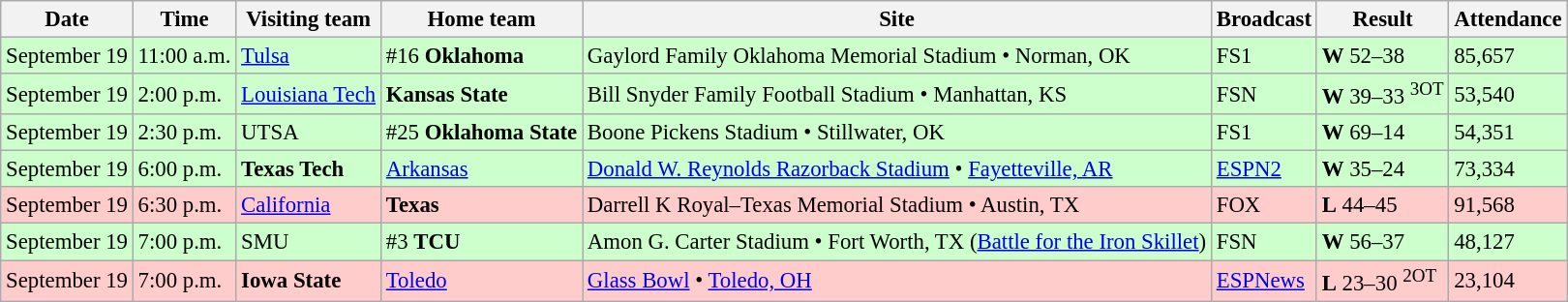<table class="wikitable" style="font-size:95%;">
<tr>
<th>Date</th>
<th>Time</th>
<th>Visiting team</th>
<th>Home team</th>
<th>Site</th>
<th>Broadcast</th>
<th>Result</th>
<th>Attendance</th>
</tr>
<tr bgcolor=ccffcc>
<td>September 19</td>
<td>11:00 a.m.</td>
<td><a href='#'>Tulsa</a></td>
<td>#16 <strong>Oklahoma</strong></td>
<td>Gaylord Family Oklahoma Memorial Stadium • Norman, OK</td>
<td>FS1</td>
<td><strong>W</strong> 52–38</td>
<td>85,657</td>
</tr>
<tr bgcolor=ccffcc>
<td>September 19</td>
<td>2:00 p.m.</td>
<td><a href='#'>Louisiana Tech</a></td>
<td><strong>Kansas State</strong></td>
<td>Bill Snyder Family Football Stadium • Manhattan, KS</td>
<td>FSN</td>
<td><strong>W</strong> 39–33 <sup>3OT</sup></td>
<td>53,540</td>
</tr>
<tr bgcolor=ccffcc>
<td>September 19</td>
<td>2:30 p.m.</td>
<td>UTSA</td>
<td>#25 <strong>Oklahoma State</strong></td>
<td>Boone Pickens Stadium • Stillwater, OK</td>
<td>FS1</td>
<td><strong>W</strong> 69–14</td>
<td>54,351</td>
</tr>
<tr bgcolor=ccffcc>
<td>September 19</td>
<td>6:00 p.m.</td>
<td><strong>Texas Tech</strong></td>
<td><a href='#'>Arkansas</a></td>
<td><a href='#'>Donald W. Reynolds Razorback Stadium</a> • <a href='#'>Fayetteville, AR</a></td>
<td><a href='#'>ESPN2</a></td>
<td><strong>W</strong> 35–24</td>
<td>73,334</td>
</tr>
<tr bgcolor=ffcccc>
<td>September 19</td>
<td>6:30 p.m.</td>
<td><a href='#'>California</a></td>
<td><strong>Texas</strong></td>
<td>Darrell K Royal–Texas Memorial Stadium • Austin, TX</td>
<td>FOX</td>
<td><strong>L</strong> 44–45</td>
<td>91,568</td>
</tr>
<tr bgcolor=ccffcc>
<td>September 19</td>
<td>7:00 p.m.</td>
<td>SMU</td>
<td>#3 <strong>TCU</strong></td>
<td>Amon G. Carter Stadium • Fort Worth, TX (<a href='#'>Battle for the Iron Skillet</a>)</td>
<td>FSN</td>
<td><strong>W</strong> 56–37</td>
<td>48,127</td>
</tr>
<tr bgcolor=ffcccc>
<td>September 19</td>
<td>7:00 p.m.</td>
<td><strong>Iowa State</strong></td>
<td><a href='#'>Toledo</a></td>
<td><a href='#'>Glass Bowl</a> • <a href='#'>Toledo, OH</a></td>
<td><a href='#'>ESPNews</a></td>
<td><strong>L</strong> 23–30 <sup>2OT</sup></td>
<td>23,104</td>
</tr>
</table>
